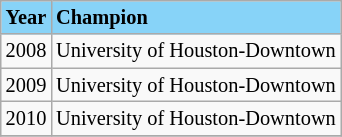<table class="wikitable" style="font-size:85%;">
<tr ! style="background-color: #87D3F8;">
<td><strong>Year</strong></td>
<td><strong>Champion</strong></td>
</tr>
<tr --->
<td>2008</td>
<td>University of Houston-Downtown</td>
</tr>
<tr --->
<td>2009</td>
<td>University of Houston-Downtown</td>
</tr>
<tr --->
<td>2010</td>
<td>University of Houston-Downtown</td>
</tr>
<tr --->
</tr>
</table>
